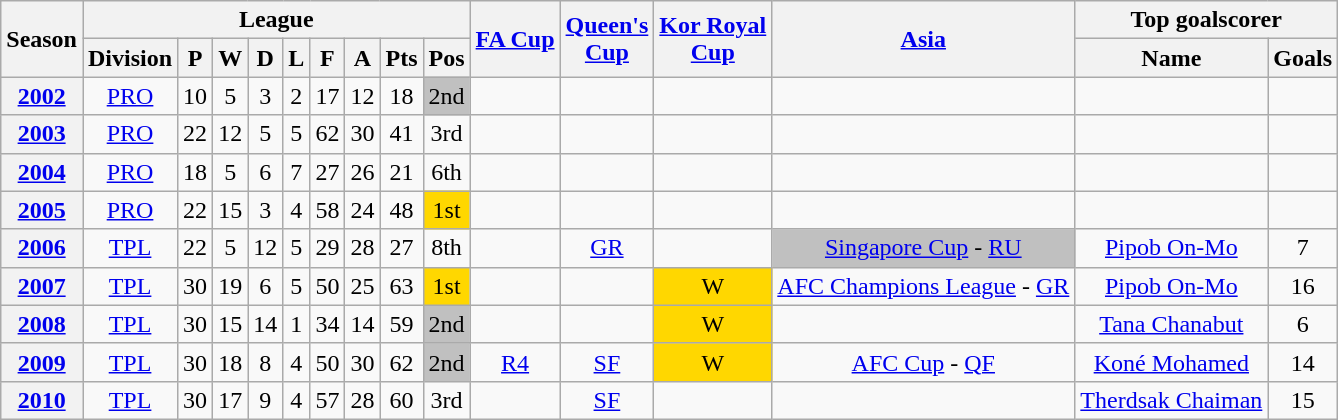<table class="wikitable" style="text-align: center">
<tr>
<th rowspan=2>Season</th>
<th colspan=9>League</th>
<th rowspan=2><a href='#'>FA Cup</a></th>
<th rowspan=2><a href='#'>Queen's<br>Cup</a></th>
<th rowspan=2><a href='#'>Kor Royal<br>Cup</a></th>
<th rowspan=2><a href='#'>Asia</a></th>
<th colspan=2>Top goalscorer</th>
</tr>
<tr>
<th>Division</th>
<th>P</th>
<th>W</th>
<th>D</th>
<th>L</th>
<th>F</th>
<th>A</th>
<th>Pts</th>
<th>Pos</th>
<th>Name</th>
<th>Goals</th>
</tr>
<tr>
<th><a href='#'>2002</a></th>
<td><a href='#'>PRO</a></td>
<td>10</td>
<td>5</td>
<td>3</td>
<td>2</td>
<td>17</td>
<td>12</td>
<td>18</td>
<td bgcolor=silver>2nd</td>
<td></td>
<td></td>
<td></td>
<td></td>
<td></td>
<td></td>
</tr>
<tr>
<th><a href='#'>2003</a></th>
<td><a href='#'>PRO</a></td>
<td>22</td>
<td>12</td>
<td>5</td>
<td>5</td>
<td>62</td>
<td>30</td>
<td>41</td>
<td>3rd</td>
<td></td>
<td></td>
<td></td>
<td></td>
<td></td>
<td></td>
</tr>
<tr>
<th><a href='#'>2004</a></th>
<td><a href='#'>PRO</a></td>
<td>18</td>
<td>5</td>
<td>6</td>
<td>7</td>
<td>27</td>
<td>26</td>
<td>21</td>
<td>6th</td>
<td></td>
<td></td>
<td></td>
<td></td>
<td></td>
<td></td>
</tr>
<tr>
<th><a href='#'>2005</a></th>
<td><a href='#'>PRO</a></td>
<td>22</td>
<td>15</td>
<td>3</td>
<td>4</td>
<td>58</td>
<td>24</td>
<td>48</td>
<td bgcolor=gold>1st</td>
<td></td>
<td></td>
<td></td>
<td></td>
<td></td>
<td></td>
</tr>
<tr>
<th><a href='#'>2006</a></th>
<td><a href='#'>TPL</a></td>
<td>22</td>
<td>5</td>
<td>12</td>
<td>5</td>
<td>29</td>
<td>28</td>
<td>27</td>
<td>8th</td>
<td></td>
<td><a href='#'>GR</a></td>
<td></td>
<td bgcolor=silver><a href='#'>Singapore Cup</a> - <a href='#'>RU</a></td>
<td><a href='#'>Pipob On-Mo</a></td>
<td>7</td>
</tr>
<tr>
<th><a href='#'>2007</a></th>
<td><a href='#'>TPL</a></td>
<td>30</td>
<td>19</td>
<td>6</td>
<td>5</td>
<td>50</td>
<td>25</td>
<td>63</td>
<td bgcolor=gold>1st</td>
<td></td>
<td></td>
<td bgcolor=gold>W</td>
<td><a href='#'>AFC Champions League</a> - <a href='#'>GR</a></td>
<td><a href='#'>Pipob On-Mo</a></td>
<td>16</td>
</tr>
<tr>
<th><a href='#'>2008</a></th>
<td><a href='#'>TPL</a></td>
<td>30</td>
<td>15</td>
<td>14</td>
<td>1</td>
<td>34</td>
<td>14</td>
<td>59</td>
<td bgcolor=silver>2nd</td>
<td></td>
<td></td>
<td bgcolor=gold>W</td>
<td></td>
<td><a href='#'>Tana Chanabut</a></td>
<td>6</td>
</tr>
<tr>
<th><a href='#'>2009</a></th>
<td><a href='#'>TPL</a></td>
<td>30</td>
<td>18</td>
<td>8</td>
<td>4</td>
<td>50</td>
<td>30</td>
<td>62</td>
<td bgcolor=silver>2nd</td>
<td><a href='#'>R4</a></td>
<td><a href='#'>SF</a></td>
<td bgcolor=gold>W</td>
<td><a href='#'>AFC Cup</a> - <a href='#'>QF</a></td>
<td><a href='#'>Koné Mohamed</a></td>
<td>14</td>
</tr>
<tr>
<th><a href='#'>2010</a></th>
<td><a href='#'>TPL</a></td>
<td>30</td>
<td>17</td>
<td>9</td>
<td>4</td>
<td>57</td>
<td>28</td>
<td>60</td>
<td>3rd</td>
<td></td>
<td><a href='#'>SF</a></td>
<td></td>
<td></td>
<td><a href='#'>Therdsak Chaiman</a></td>
<td>15</td>
</tr>
</table>
